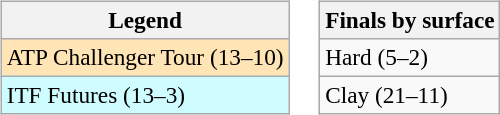<table>
<tr valign=top>
<td><br><table class="wikitable" style=font-size:97%>
<tr>
<th>Legend</th>
</tr>
<tr style="background:moccasin;">
<td>ATP Challenger Tour (13–10)</td>
</tr>
<tr style="background:#cffcff;">
<td>ITF Futures (13–3)</td>
</tr>
</table>
</td>
<td><br><table class="wikitable" style=font-size:97%>
<tr>
<th>Finals by surface</th>
</tr>
<tr>
<td>Hard (5–2)</td>
</tr>
<tr>
<td>Clay (21–11)</td>
</tr>
</table>
</td>
</tr>
</table>
